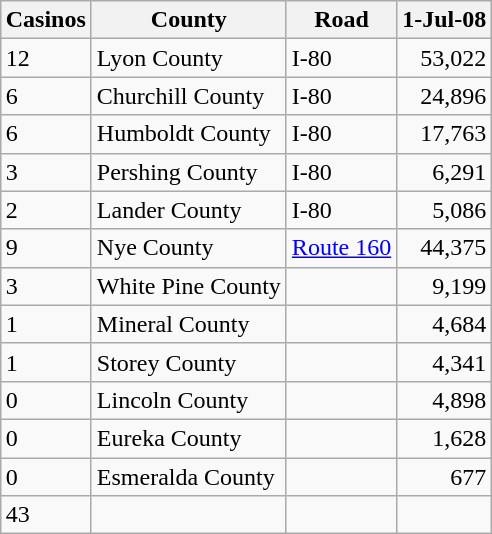<table class="wikitable" style="margin: 1em auto 1em auto">
<tr>
<th>Casinos</th>
<th>County</th>
<th>Road</th>
<th>1-Jul-08</th>
</tr>
<tr>
<td>12</td>
<td>Lyon County</td>
<td>I-80</td>
<td align="right">53,022</td>
</tr>
<tr>
<td>6</td>
<td>Churchill County</td>
<td>I-80</td>
<td align="right">24,896</td>
</tr>
<tr>
<td>6</td>
<td>Humboldt County</td>
<td>I-80</td>
<td align="right">17,763</td>
</tr>
<tr>
<td>3</td>
<td>Pershing County</td>
<td>I-80</td>
<td align="right">6,291</td>
</tr>
<tr>
<td>2</td>
<td>Lander County</td>
<td>I-80</td>
<td align="right">5,086</td>
</tr>
<tr>
<td>9</td>
<td>Nye County</td>
<td><a href='#'>Route 160</a></td>
<td align="right">44,375</td>
</tr>
<tr>
<td>3</td>
<td>White Pine County</td>
<td></td>
<td align="right">9,199</td>
</tr>
<tr>
<td>1</td>
<td>Mineral County</td>
<td></td>
<td align="right">4,684</td>
</tr>
<tr>
<td>1</td>
<td>Storey County</td>
<td></td>
<td align="right">4,341</td>
</tr>
<tr>
<td>0</td>
<td>Lincoln County</td>
<td></td>
<td align="right">4,898</td>
</tr>
<tr>
<td>0</td>
<td>Eureka County</td>
<td></td>
<td align="right">1,628</td>
</tr>
<tr>
<td>0</td>
<td>Esmeralda County</td>
<td></td>
<td align="right">677</td>
</tr>
<tr>
<td>43</td>
<td></td>
<td></td>
<td></td>
</tr>
</table>
